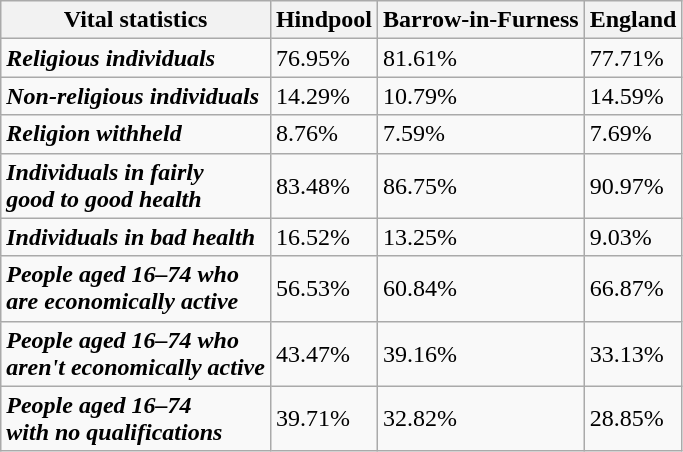<table class="wikitable">
<tr>
<th><strong>Vital statistics</strong> </th>
<th><strong>Hindpool</strong></th>
<th><strong>Barrow-in-Furness</strong></th>
<th><strong>England</strong></th>
</tr>
<tr>
<td><strong><em>Religious individuals</em></strong></td>
<td>76.95%</td>
<td>81.61%</td>
<td>77.71%</td>
</tr>
<tr>
<td><strong><em>Non-religious individuals</em></strong></td>
<td>14.29%</td>
<td>10.79%</td>
<td>14.59%</td>
</tr>
<tr>
<td><strong><em>Religion withheld</em></strong></td>
<td>8.76%</td>
<td>7.59%</td>
<td>7.69%</td>
</tr>
<tr>
<td><strong><em>Individuals in fairly<br>good to good health</em></strong></td>
<td>83.48%</td>
<td>86.75%</td>
<td>90.97%</td>
</tr>
<tr>
<td><strong><em>Individuals in bad health</em></strong></td>
<td>16.52%</td>
<td>13.25%</td>
<td>9.03%</td>
</tr>
<tr>
<td><strong><em>People aged 16–74 who<br>are economically active</em></strong></td>
<td>56.53%</td>
<td>60.84%</td>
<td>66.87%</td>
</tr>
<tr>
<td><strong><em>People aged 16–74 who<br>aren't economically active</em></strong></td>
<td>43.47%</td>
<td>39.16%</td>
<td>33.13%</td>
</tr>
<tr>
<td><strong><em>People aged 16–74<br>with no qualifications</em></strong></td>
<td>39.71%</td>
<td>32.82%</td>
<td>28.85%</td>
</tr>
</table>
